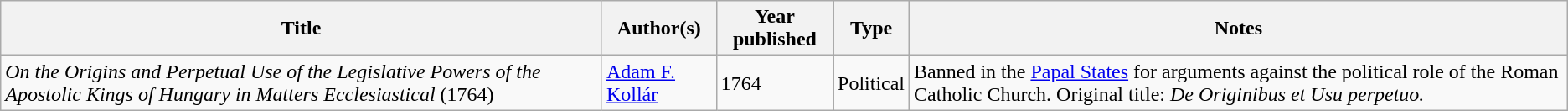<table class="wikitable sortable">
<tr>
<th>Title</th>
<th>Author(s)</th>
<th>Year published</th>
<th>Type</th>
<th class="unsortable">Notes</th>
</tr>
<tr>
<td><em>On the Origins and Perpetual Use of the Legislative Powers of the Apostolic Kings of Hungary in Matters Ecclesiastical</em> (1764)</td>
<td><a href='#'>Adam F. Kollár</a></td>
<td>1764</td>
<td>Political</td>
<td>Banned in the <a href='#'>Papal States</a> for arguments against the political role of the Roman Catholic Church. Original title: <em>De Originibus et Usu perpetuo.</em></td>
</tr>
</table>
